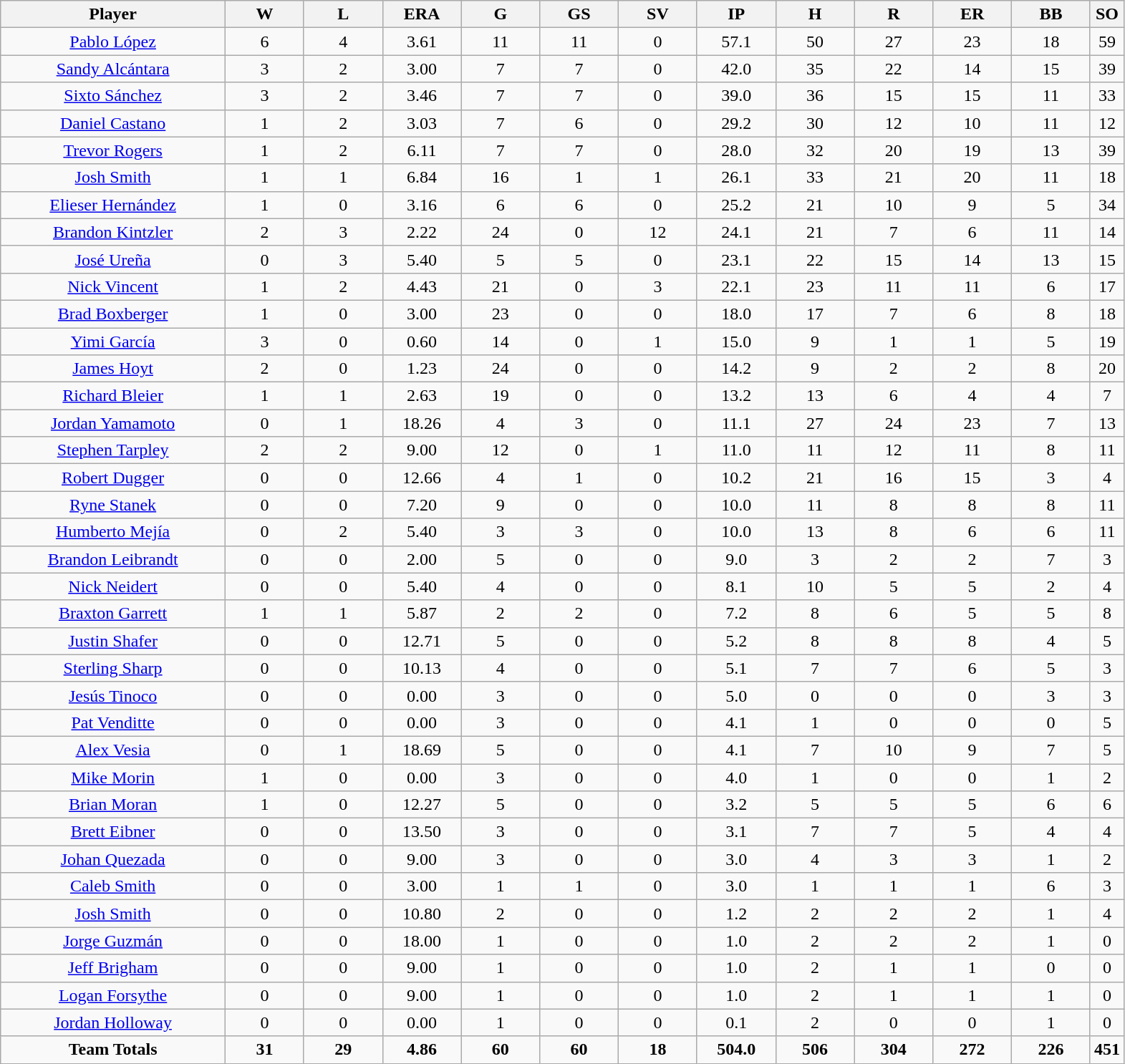<table class=wikitable style="text-align:center">
<tr>
<th bgcolor=#DDDDFF; width="20%">Player</th>
<th bgcolor=#DDDDFF; width="7%">W</th>
<th bgcolor=#DDDDFF; width="7%">L</th>
<th bgcolor=#DDDDFF; width="7%">ERA</th>
<th bgcolor=#DDDDFF; width="7%">G</th>
<th bgcolor=#DDDDFF; width="7%">GS</th>
<th bgcolor=#DDDDFF; width="7%">SV</th>
<th bgcolor=#DDDDFF; width="7%">IP</th>
<th bgcolor=#DDDDFF; width="7%">H</th>
<th bgcolor=#DDDDFF; width="7%">R</th>
<th bgcolor=#DDDDFF; width="7%">ER</th>
<th bgcolor=#DDDDFF; width="7%">BB</th>
<th bgcolor=#DDDDFF; width="7%">SO</th>
</tr>
<tr>
<td><a href='#'>Pablo López</a></td>
<td>6</td>
<td>4</td>
<td>3.61</td>
<td>11</td>
<td>11</td>
<td>0</td>
<td>57.1</td>
<td>50</td>
<td>27</td>
<td>23</td>
<td>18</td>
<td>59</td>
</tr>
<tr>
<td><a href='#'>Sandy Alcántara</a></td>
<td>3</td>
<td>2</td>
<td>3.00</td>
<td>7</td>
<td>7</td>
<td>0</td>
<td>42.0</td>
<td>35</td>
<td>22</td>
<td>14</td>
<td>15</td>
<td>39</td>
</tr>
<tr>
<td><a href='#'>Sixto Sánchez</a></td>
<td>3</td>
<td>2</td>
<td>3.46</td>
<td>7</td>
<td>7</td>
<td>0</td>
<td>39.0</td>
<td>36</td>
<td>15</td>
<td>15</td>
<td>11</td>
<td>33</td>
</tr>
<tr>
<td><a href='#'>Daniel Castano</a></td>
<td>1</td>
<td>2</td>
<td>3.03</td>
<td>7</td>
<td>6</td>
<td>0</td>
<td>29.2</td>
<td>30</td>
<td>12</td>
<td>10</td>
<td>11</td>
<td>12</td>
</tr>
<tr>
<td><a href='#'>Trevor Rogers</a></td>
<td>1</td>
<td>2</td>
<td>6.11</td>
<td>7</td>
<td>7</td>
<td>0</td>
<td>28.0</td>
<td>32</td>
<td>20</td>
<td>19</td>
<td>13</td>
<td>39</td>
</tr>
<tr>
<td><a href='#'>Josh Smith</a></td>
<td>1</td>
<td>1</td>
<td>6.84</td>
<td>16</td>
<td>1</td>
<td>1</td>
<td>26.1</td>
<td>33</td>
<td>21</td>
<td>20</td>
<td>11</td>
<td>18</td>
</tr>
<tr>
<td><a href='#'>Elieser Hernández</a></td>
<td>1</td>
<td>0</td>
<td>3.16</td>
<td>6</td>
<td>6</td>
<td>0</td>
<td>25.2</td>
<td>21</td>
<td>10</td>
<td>9</td>
<td>5</td>
<td>34</td>
</tr>
<tr>
<td><a href='#'>Brandon Kintzler</a></td>
<td>2</td>
<td>3</td>
<td>2.22</td>
<td>24</td>
<td>0</td>
<td>12</td>
<td>24.1</td>
<td>21</td>
<td>7</td>
<td>6</td>
<td>11</td>
<td>14</td>
</tr>
<tr>
<td><a href='#'>José Ureña</a></td>
<td>0</td>
<td>3</td>
<td>5.40</td>
<td>5</td>
<td>5</td>
<td>0</td>
<td>23.1</td>
<td>22</td>
<td>15</td>
<td>14</td>
<td>13</td>
<td>15</td>
</tr>
<tr>
<td><a href='#'>Nick Vincent</a></td>
<td>1</td>
<td>2</td>
<td>4.43</td>
<td>21</td>
<td>0</td>
<td>3</td>
<td>22.1</td>
<td>23</td>
<td>11</td>
<td>11</td>
<td>6</td>
<td>17</td>
</tr>
<tr>
<td><a href='#'>Brad Boxberger</a></td>
<td>1</td>
<td>0</td>
<td>3.00</td>
<td>23</td>
<td>0</td>
<td>0</td>
<td>18.0</td>
<td>17</td>
<td>7</td>
<td>6</td>
<td>8</td>
<td>18</td>
</tr>
<tr>
<td><a href='#'>Yimi García</a></td>
<td>3</td>
<td>0</td>
<td>0.60</td>
<td>14</td>
<td>0</td>
<td>1</td>
<td>15.0</td>
<td>9</td>
<td>1</td>
<td>1</td>
<td>5</td>
<td>19</td>
</tr>
<tr>
<td><a href='#'>James Hoyt</a></td>
<td>2</td>
<td>0</td>
<td>1.23</td>
<td>24</td>
<td>0</td>
<td>0</td>
<td>14.2</td>
<td>9</td>
<td>2</td>
<td>2</td>
<td>8</td>
<td>20</td>
</tr>
<tr>
<td><a href='#'>Richard Bleier</a></td>
<td>1</td>
<td>1</td>
<td>2.63</td>
<td>19</td>
<td>0</td>
<td>0</td>
<td>13.2</td>
<td>13</td>
<td>6</td>
<td>4</td>
<td>4</td>
<td>7</td>
</tr>
<tr>
<td><a href='#'>Jordan Yamamoto</a></td>
<td>0</td>
<td>1</td>
<td>18.26</td>
<td>4</td>
<td>3</td>
<td>0</td>
<td>11.1</td>
<td>27</td>
<td>24</td>
<td>23</td>
<td>7</td>
<td>13</td>
</tr>
<tr>
<td><a href='#'>Stephen Tarpley</a></td>
<td>2</td>
<td>2</td>
<td>9.00</td>
<td>12</td>
<td>0</td>
<td>1</td>
<td>11.0</td>
<td>11</td>
<td>12</td>
<td>11</td>
<td>8</td>
<td>11</td>
</tr>
<tr>
<td><a href='#'>Robert Dugger</a></td>
<td>0</td>
<td>0</td>
<td>12.66</td>
<td>4</td>
<td>1</td>
<td>0</td>
<td>10.2</td>
<td>21</td>
<td>16</td>
<td>15</td>
<td>3</td>
<td>4</td>
</tr>
<tr>
<td><a href='#'>Ryne Stanek</a></td>
<td>0</td>
<td>0</td>
<td>7.20</td>
<td>9</td>
<td>0</td>
<td>0</td>
<td>10.0</td>
<td>11</td>
<td>8</td>
<td>8</td>
<td>8</td>
<td>11</td>
</tr>
<tr>
<td><a href='#'>Humberto Mejía</a></td>
<td>0</td>
<td>2</td>
<td>5.40</td>
<td>3</td>
<td>3</td>
<td>0</td>
<td>10.0</td>
<td>13</td>
<td>8</td>
<td>6</td>
<td>6</td>
<td>11</td>
</tr>
<tr>
<td><a href='#'>Brandon Leibrandt</a></td>
<td>0</td>
<td>0</td>
<td>2.00</td>
<td>5</td>
<td>0</td>
<td>0</td>
<td>9.0</td>
<td>3</td>
<td>2</td>
<td>2</td>
<td>7</td>
<td>3</td>
</tr>
<tr>
<td><a href='#'>Nick Neidert</a></td>
<td>0</td>
<td>0</td>
<td>5.40</td>
<td>4</td>
<td>0</td>
<td>0</td>
<td>8.1</td>
<td>10</td>
<td>5</td>
<td>5</td>
<td>2</td>
<td>4</td>
</tr>
<tr>
<td><a href='#'>Braxton Garrett</a></td>
<td>1</td>
<td>1</td>
<td>5.87</td>
<td>2</td>
<td>2</td>
<td>0</td>
<td>7.2</td>
<td>8</td>
<td>6</td>
<td>5</td>
<td>5</td>
<td>8</td>
</tr>
<tr>
<td><a href='#'>Justin Shafer</a></td>
<td>0</td>
<td>0</td>
<td>12.71</td>
<td>5</td>
<td>0</td>
<td>0</td>
<td>5.2</td>
<td>8</td>
<td>8</td>
<td>8</td>
<td>4</td>
<td>5</td>
</tr>
<tr>
<td><a href='#'>Sterling Sharp</a></td>
<td>0</td>
<td>0</td>
<td>10.13</td>
<td>4</td>
<td>0</td>
<td>0</td>
<td>5.1</td>
<td>7</td>
<td>7</td>
<td>6</td>
<td>5</td>
<td>3</td>
</tr>
<tr>
<td><a href='#'>Jesús Tinoco</a></td>
<td>0</td>
<td>0</td>
<td>0.00</td>
<td>3</td>
<td>0</td>
<td>0</td>
<td>5.0</td>
<td>0</td>
<td>0</td>
<td>0</td>
<td>3</td>
<td>3</td>
</tr>
<tr>
<td><a href='#'>Pat Venditte</a></td>
<td>0</td>
<td>0</td>
<td>0.00</td>
<td>3</td>
<td>0</td>
<td>0</td>
<td>4.1</td>
<td>1</td>
<td>0</td>
<td>0</td>
<td>0</td>
<td>5</td>
</tr>
<tr>
<td><a href='#'>Alex Vesia</a></td>
<td>0</td>
<td>1</td>
<td>18.69</td>
<td>5</td>
<td>0</td>
<td>0</td>
<td>4.1</td>
<td>7</td>
<td>10</td>
<td>9</td>
<td>7</td>
<td>5</td>
</tr>
<tr>
<td><a href='#'>Mike Morin</a></td>
<td>1</td>
<td>0</td>
<td>0.00</td>
<td>3</td>
<td>0</td>
<td>0</td>
<td>4.0</td>
<td>1</td>
<td>0</td>
<td>0</td>
<td>1</td>
<td>2</td>
</tr>
<tr>
<td><a href='#'>Brian Moran</a></td>
<td>1</td>
<td>0</td>
<td>12.27</td>
<td>5</td>
<td>0</td>
<td>0</td>
<td>3.2</td>
<td>5</td>
<td>5</td>
<td>5</td>
<td>6</td>
<td>6</td>
</tr>
<tr>
<td><a href='#'>Brett Eibner</a></td>
<td>0</td>
<td>0</td>
<td>13.50</td>
<td>3</td>
<td>0</td>
<td>0</td>
<td>3.1</td>
<td>7</td>
<td>7</td>
<td>5</td>
<td>4</td>
<td>4</td>
</tr>
<tr>
<td><a href='#'>Johan Quezada</a></td>
<td>0</td>
<td>0</td>
<td>9.00</td>
<td>3</td>
<td>0</td>
<td>0</td>
<td>3.0</td>
<td>4</td>
<td>3</td>
<td>3</td>
<td>1</td>
<td>2</td>
</tr>
<tr>
<td><a href='#'>Caleb Smith</a></td>
<td>0</td>
<td>0</td>
<td>3.00</td>
<td>1</td>
<td>1</td>
<td>0</td>
<td>3.0</td>
<td>1</td>
<td>1</td>
<td>1</td>
<td>6</td>
<td>3</td>
</tr>
<tr>
<td><a href='#'>Josh Smith</a></td>
<td>0</td>
<td>0</td>
<td>10.80</td>
<td>2</td>
<td>0</td>
<td>0</td>
<td>1.2</td>
<td>2</td>
<td>2</td>
<td>2</td>
<td>1</td>
<td>4</td>
</tr>
<tr>
<td><a href='#'>Jorge Guzmán</a></td>
<td>0</td>
<td>0</td>
<td>18.00</td>
<td>1</td>
<td>0</td>
<td>0</td>
<td>1.0</td>
<td>2</td>
<td>2</td>
<td>2</td>
<td>1</td>
<td>0</td>
</tr>
<tr>
<td><a href='#'>Jeff Brigham</a></td>
<td>0</td>
<td>0</td>
<td>9.00</td>
<td>1</td>
<td>0</td>
<td>0</td>
<td>1.0</td>
<td>2</td>
<td>1</td>
<td>1</td>
<td>0</td>
<td>0</td>
</tr>
<tr>
<td><a href='#'>Logan Forsythe</a></td>
<td>0</td>
<td>0</td>
<td>9.00</td>
<td>1</td>
<td>0</td>
<td>0</td>
<td>1.0</td>
<td>2</td>
<td>1</td>
<td>1</td>
<td>1</td>
<td>0</td>
</tr>
<tr>
<td><a href='#'>Jordan Holloway</a></td>
<td>0</td>
<td>0</td>
<td>0.00</td>
<td>1</td>
<td>0</td>
<td>0</td>
<td>0.1</td>
<td>2</td>
<td>0</td>
<td>0</td>
<td>1</td>
<td>0</td>
</tr>
<tr>
<td><strong>Team Totals</strong></td>
<td><strong>31</strong></td>
<td><strong>29</strong></td>
<td><strong>4.86</strong></td>
<td><strong>60</strong></td>
<td><strong>60</strong></td>
<td><strong>18</strong></td>
<td><strong>504.0</strong></td>
<td><strong>506</strong></td>
<td><strong>304</strong></td>
<td><strong>272</strong></td>
<td><strong>226</strong></td>
<td><strong>451</strong></td>
</tr>
</table>
